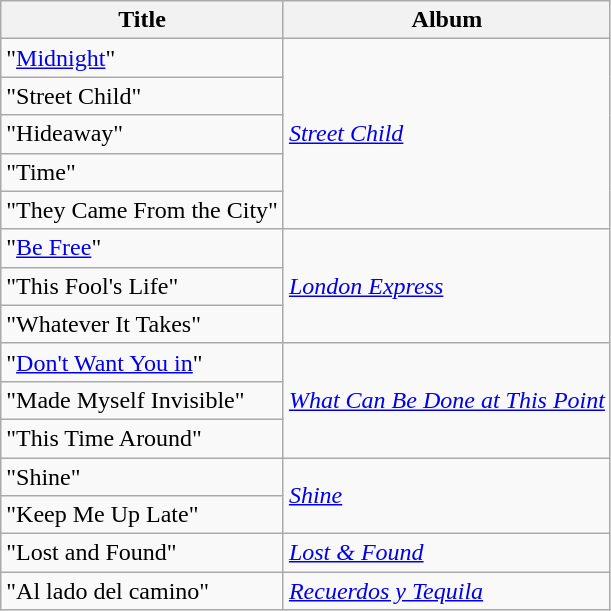<table class="wikitable">
<tr>
<th>Title</th>
<th>Album</th>
</tr>
<tr>
<td>"<a href='#'>Midnight</a>"</td>
<td rowspan="5"><em><a href='#'>Street Child</a></em></td>
</tr>
<tr>
<td>"Street Child"</td>
</tr>
<tr>
<td>"Hideaway"</td>
</tr>
<tr>
<td>"Time"</td>
</tr>
<tr>
<td>"They Came From the City"</td>
</tr>
<tr>
<td>"<a href='#'>Be Free</a>"</td>
<td rowspan="3"><em><a href='#'>London Express</a></em></td>
</tr>
<tr>
<td>"This Fool's Life"</td>
</tr>
<tr>
<td>"Whatever It Takes"</td>
</tr>
<tr>
<td>"<a href='#'>Don't Want You in</a>"</td>
<td rowspan="3"><em><a href='#'>What Can Be Done at This Point</a></em></td>
</tr>
<tr>
<td>"Made Myself Invisible"</td>
</tr>
<tr>
<td>"This Time Around"</td>
</tr>
<tr>
<td>"Shine"</td>
<td rowspan="2"><em><a href='#'>Shine</a></em></td>
</tr>
<tr>
<td>"Keep Me Up Late"</td>
</tr>
<tr>
<td>"Lost and Found"</td>
<td><em><a href='#'>Lost & Found</a></em></td>
</tr>
<tr>
<td>"Al lado del camino"</td>
<td><em><a href='#'>Recuerdos y Tequila</a></em></td>
</tr>
</table>
